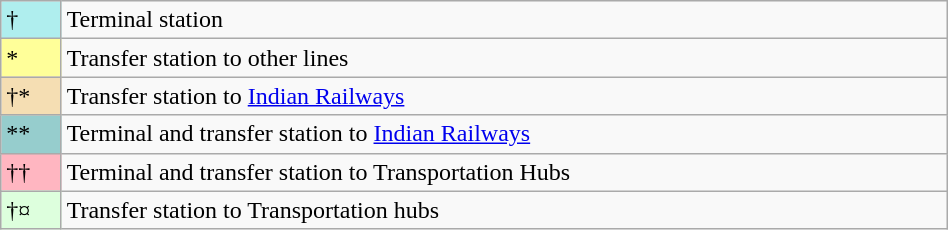<table class="wikitable" style="text-align: left;" style=font-size:95%; width="50%">
<tr>
<td style="background-color:#AFEEEE">†</td>
<td>Terminal station</td>
</tr>
<tr>
<td style="background-color:#FFFF99">*</td>
<td>Transfer station to other lines</td>
</tr>
<tr>
<td style="background-color:#F5DEB3">†*</td>
<td>Transfer station to <a href='#'>Indian Railways</a></td>
</tr>
<tr>
<td style="background-color:#96CDCD">**</td>
<td>Terminal and transfer station to <a href='#'>Indian Railways</a></td>
</tr>
<tr>
<td style="background-color:#FFB6C1">††</td>
<td>Terminal and transfer station to Transportation Hubs</td>
</tr>
<tr>
<td style="background-color:#DDFFDD">†¤</td>
<td>Transfer station to Transportation hubs</td>
</tr>
</table>
